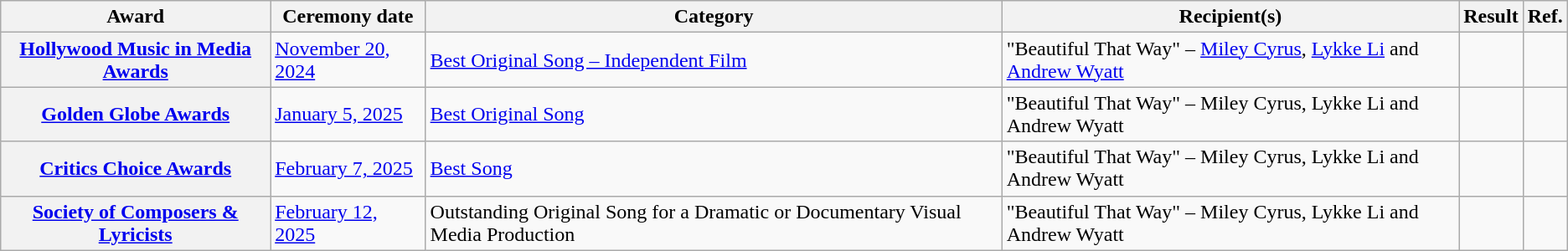<table class="wikitable sortable plainrowheaders">
<tr>
<th scope="col">Award</th>
<th scope="col">Ceremony date</th>
<th scope="col">Category</th>
<th scope="col">Recipient(s)</th>
<th scope="col">Result</th>
<th scope="col" class="unsortable">Ref.</th>
</tr>
<tr>
<th scope="row"><a href='#'>Hollywood Music in Media Awards</a></th>
<td><a href='#'>November 20, 2024</a></td>
<td><a href='#'>Best Original Song – Independent Film</a></td>
<td>"Beautiful That Way" – <a href='#'>Miley Cyrus</a>, <a href='#'>Lykke Li</a> and <a href='#'>Andrew Wyatt</a></td>
<td></td>
<td style="text-align:center;"></td>
</tr>
<tr>
<th scope="row"><a href='#'>Golden Globe Awards</a></th>
<td><a href='#'>January 5, 2025</a></td>
<td><a href='#'>Best Original Song</a></td>
<td>"Beautiful That Way" – Miley Cyrus, Lykke Li and Andrew Wyatt</td>
<td></td>
<td style="text-align:center;"></td>
</tr>
<tr>
<th scope="row"><a href='#'>Critics Choice Awards</a></th>
<td><a href='#'>February 7, 2025</a></td>
<td><a href='#'>Best Song</a></td>
<td>"Beautiful That Way" – Miley Cyrus, Lykke Li and Andrew Wyatt</td>
<td></td>
<td align="center"></td>
</tr>
<tr>
<th scope="row"><a href='#'>Society of Composers & Lyricists</a></th>
<td><a href='#'>February 12, 2025</a></td>
<td>Outstanding Original Song for a Dramatic or Documentary Visual Media Production</td>
<td>"Beautiful That Way" – Miley Cyrus, Lykke Li and Andrew Wyatt</td>
<td></td>
<td align="center"></td>
</tr>
</table>
